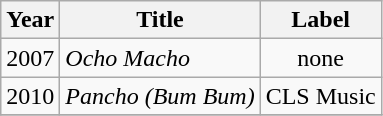<table class="wikitable">
<tr>
<th>Year</th>
<th>Title</th>
<th>Label</th>
</tr>
<tr>
<td>2007</td>
<td><em>Ocho Macho</em></td>
<td align="center">none</td>
</tr>
<tr>
<td>2010</td>
<td><em>Pancho (Bum Bum)</em></td>
<td align="center">CLS Music</td>
</tr>
<tr>
</tr>
</table>
